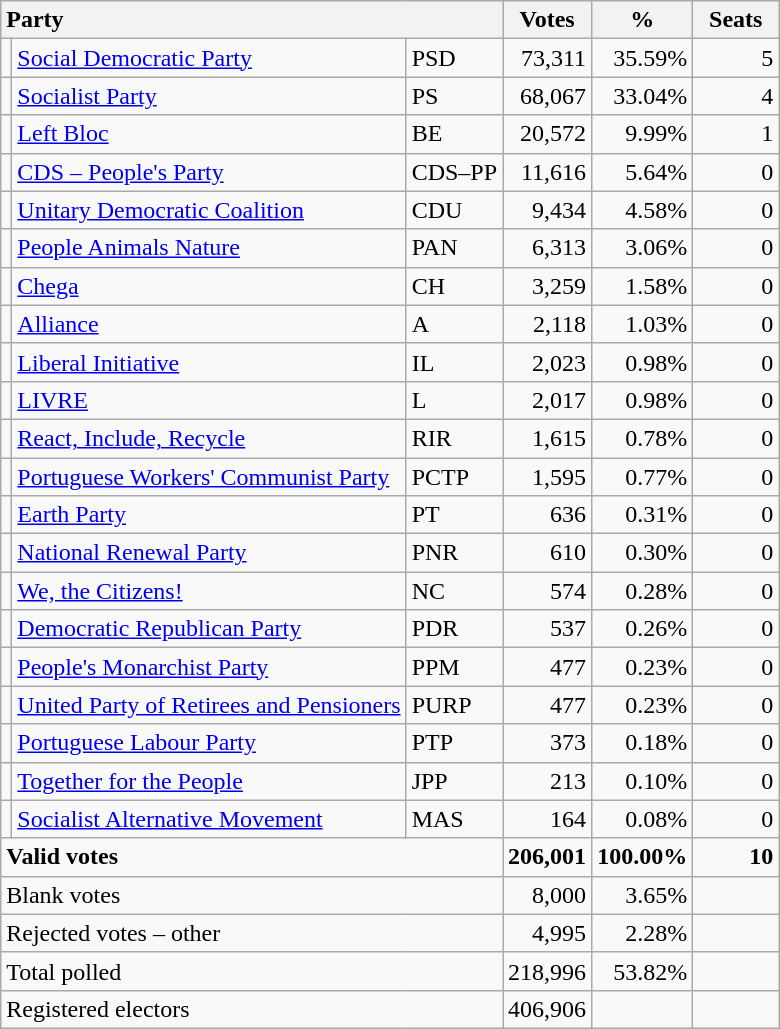<table class="wikitable" border="1" style="text-align:right;">
<tr>
<th style="text-align:left;" colspan=3>Party</th>
<th align=center width="50">Votes</th>
<th align=center width="50">%</th>
<th align=center width="50">Seats</th>
</tr>
<tr>
<td></td>
<td align=left><a href='#'>Social Democratic Party</a></td>
<td align=left>PSD</td>
<td>73,311</td>
<td>35.59%</td>
<td>5</td>
</tr>
<tr>
<td></td>
<td align=left><a href='#'>Socialist Party</a></td>
<td align=left>PS</td>
<td>68,067</td>
<td>33.04%</td>
<td>4</td>
</tr>
<tr>
<td></td>
<td align=left><a href='#'>Left Bloc</a></td>
<td align=left>BE</td>
<td>20,572</td>
<td>9.99%</td>
<td>1</td>
</tr>
<tr>
<td></td>
<td align=left><a href='#'>CDS – People's Party</a></td>
<td align=left style="white-space: nowrap;">CDS–PP</td>
<td>11,616</td>
<td>5.64%</td>
<td>0</td>
</tr>
<tr>
<td></td>
<td align=left style="white-space: nowrap;"><a href='#'>Unitary Democratic Coalition</a></td>
<td align=left>CDU</td>
<td>9,434</td>
<td>4.58%</td>
<td>0</td>
</tr>
<tr>
<td></td>
<td align=left><a href='#'>People Animals Nature</a></td>
<td align=left>PAN</td>
<td>6,313</td>
<td>3.06%</td>
<td>0</td>
</tr>
<tr>
<td></td>
<td align=left><a href='#'>Chega</a></td>
<td align=left>CH</td>
<td>3,259</td>
<td>1.58%</td>
<td>0</td>
</tr>
<tr>
<td></td>
<td align=left><a href='#'>Alliance</a></td>
<td align=left>A</td>
<td>2,118</td>
<td>1.03%</td>
<td>0</td>
</tr>
<tr>
<td></td>
<td align=left><a href='#'>Liberal Initiative</a></td>
<td align=left>IL</td>
<td>2,023</td>
<td>0.98%</td>
<td>0</td>
</tr>
<tr>
<td></td>
<td align=left><a href='#'>LIVRE</a></td>
<td align=left>L</td>
<td>2,017</td>
<td>0.98%</td>
<td>0</td>
</tr>
<tr>
<td></td>
<td align=left><a href='#'>React, Include, Recycle</a></td>
<td align=left>RIR</td>
<td>1,615</td>
<td>0.78%</td>
<td>0</td>
</tr>
<tr>
<td></td>
<td align=left><a href='#'>Portuguese Workers' Communist Party</a></td>
<td align=left>PCTP</td>
<td>1,595</td>
<td>0.77%</td>
<td>0</td>
</tr>
<tr>
<td></td>
<td align=left><a href='#'>Earth Party</a></td>
<td align=left>PT</td>
<td>636</td>
<td>0.31%</td>
<td>0</td>
</tr>
<tr>
<td></td>
<td align=left><a href='#'>National Renewal Party</a></td>
<td align=left>PNR</td>
<td>610</td>
<td>0.30%</td>
<td>0</td>
</tr>
<tr>
<td></td>
<td align=left><a href='#'>We, the Citizens!</a></td>
<td align=left>NC</td>
<td>574</td>
<td>0.28%</td>
<td>0</td>
</tr>
<tr>
<td></td>
<td align=left><a href='#'>Democratic Republican Party</a></td>
<td align=left>PDR</td>
<td>537</td>
<td>0.26%</td>
<td>0</td>
</tr>
<tr>
<td></td>
<td align=left><a href='#'>People's Monarchist Party</a></td>
<td align=left>PPM</td>
<td>477</td>
<td>0.23%</td>
<td>0</td>
</tr>
<tr>
<td></td>
<td align=left><a href='#'>United Party of Retirees and Pensioners</a></td>
<td align=left>PURP</td>
<td>477</td>
<td>0.23%</td>
<td>0</td>
</tr>
<tr>
<td></td>
<td align=left><a href='#'>Portuguese Labour Party</a></td>
<td align=left>PTP</td>
<td>373</td>
<td>0.18%</td>
<td>0</td>
</tr>
<tr>
<td></td>
<td align=left><a href='#'>Together for the People</a></td>
<td align=left>JPP</td>
<td>213</td>
<td>0.10%</td>
<td>0</td>
</tr>
<tr>
<td></td>
<td align=left><a href='#'>Socialist Alternative Movement</a></td>
<td align=left>MAS</td>
<td>164</td>
<td>0.08%</td>
<td>0</td>
</tr>
<tr style="font-weight:bold">
<td align=left colspan=3>Valid votes</td>
<td>206,001</td>
<td>100.00%</td>
<td>10</td>
</tr>
<tr>
<td align=left colspan=3>Blank votes</td>
<td>8,000</td>
<td>3.65%</td>
<td></td>
</tr>
<tr>
<td align=left colspan=3>Rejected votes – other</td>
<td>4,995</td>
<td>2.28%</td>
<td></td>
</tr>
<tr>
<td align=left colspan=3>Total polled</td>
<td>218,996</td>
<td>53.82%</td>
<td></td>
</tr>
<tr>
<td align=left colspan=3>Registered electors</td>
<td>406,906</td>
<td></td>
<td></td>
</tr>
</table>
